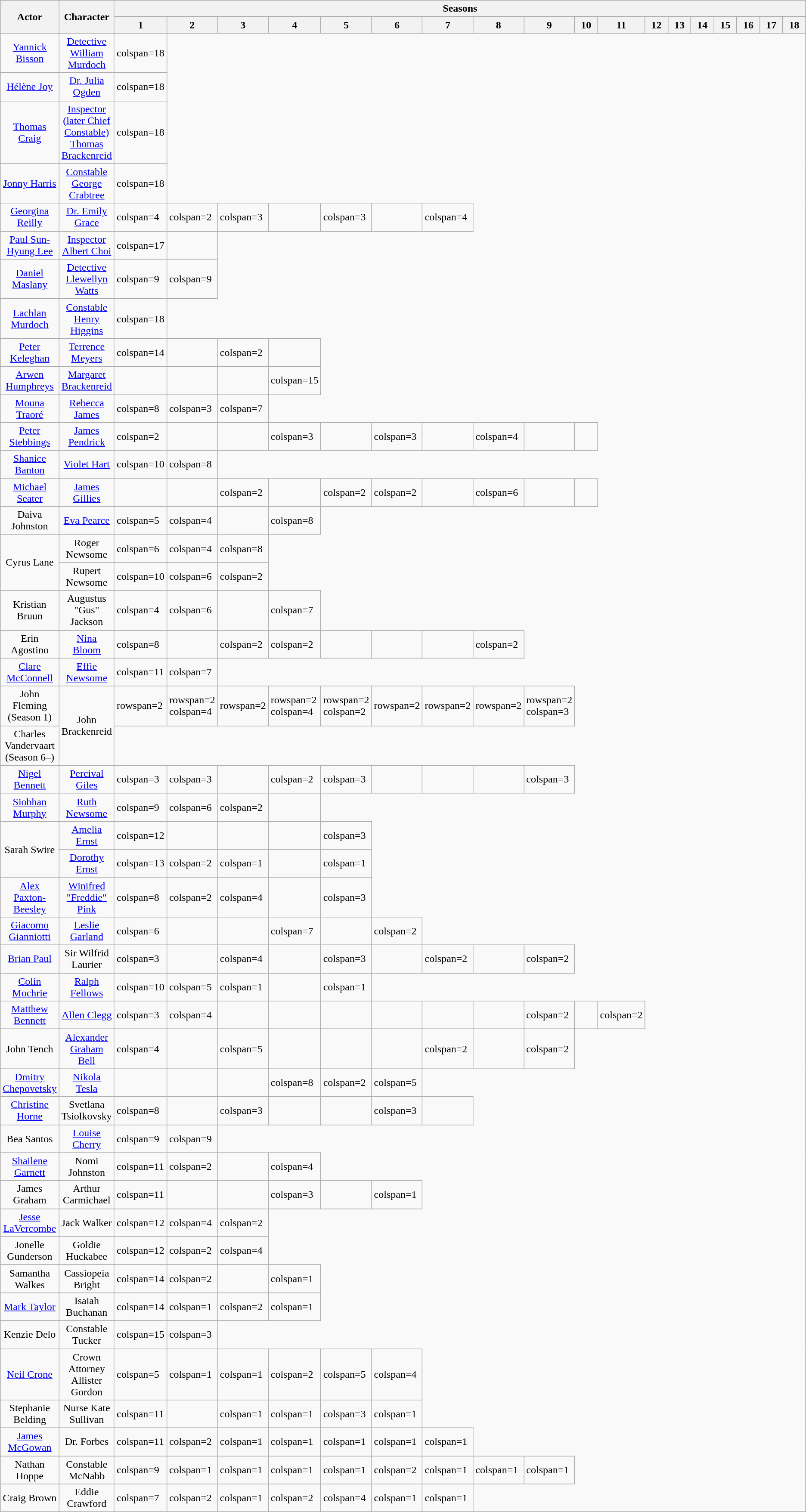<table class="wikitable">
<tr>
<th rowspan=2>Actor</th>
<th rowspan=2>Character</th>
<th colspan=18>Seasons</th>
</tr>
<tr>
<th style="width:5%;">1</th>
<th style="width:5%;">2</th>
<th style="width:5%;">3</th>
<th style="width:5%;">4</th>
<th style="width:5%;">5</th>
<th style="width:5%;">6</th>
<th style="width:5%;">7</th>
<th style="width:5%;">8</th>
<th style="width:5%;">9</th>
<th style="width:5%;">10</th>
<th style="width:5%;">11</th>
<th style="width:5%;">12</th>
<th style="width:5%;">13</th>
<th style="width:5%;">14</th>
<th style="width:5%;">15</th>
<th style="width:5%;">16</th>
<th style="width:5%;">17</th>
<th style="width:5%;">18</th>
</tr>
<tr>
<td style="text-align:center;"><a href='#'>Yannick Bisson</a></td>
<td style="text-align:center;"><a href='#'>Detective William Murdoch</a></td>
<td>colspan=18 </td>
</tr>
<tr>
<td style="text-align:center;"><a href='#'>Hélène Joy</a></td>
<td style="text-align:center;"><a href='#'>Dr. Julia Ogden</a></td>
<td>colspan=18 </td>
</tr>
<tr>
<td style="text-align:center;"><a href='#'>Thomas Craig</a></td>
<td style="text-align:center;"><a href='#'>Inspector (later Chief Constable) Thomas Brackenreid</a></td>
<td>colspan=18 </td>
</tr>
<tr>
<td style="text-align:center;"><a href='#'>Jonny Harris</a></td>
<td style="text-align:center;"><a href='#'>Constable George Crabtree</a></td>
<td>colspan=18 </td>
</tr>
<tr>
<td style="text-align:center;"><a href='#'>Georgina Reilly</a></td>
<td style="text-align:center;"><a href='#'>Dr. Emily Grace</a></td>
<td>colspan=4 </td>
<td>colspan=2 </td>
<td>colspan=3 </td>
<td></td>
<td>colspan=3 </td>
<td></td>
<td>colspan=4 </td>
</tr>
<tr>
<td style="text-align:center;"><a href='#'>Paul Sun-Hyung Lee</a></td>
<td style="text-align:center;"><a href='#'>Inspector Albert Choi</a></td>
<td>colspan=17 </td>
<td></td>
</tr>
<tr>
<td style="text-align:center;"><a href='#'>Daniel Maslany</a></td>
<td style="text-align:center;"><a href='#'>Detective Llewellyn Watts</a></td>
<td>colspan=9 </td>
<td>colspan=9 </td>
</tr>
<tr>
<td style="text-align:center;"><a href='#'>Lachlan Murdoch</a></td>
<td style="text-align:center;"><a href='#'>Constable Henry Higgins</a></td>
<td>colspan=18 </td>
</tr>
<tr>
<td style="text-align:center;"><a href='#'>Peter Keleghan</a></td>
<td style="text-align:center;"><a href='#'>Terrence Meyers</a></td>
<td>colspan=14 </td>
<td></td>
<td>colspan=2 </td>
<td></td>
</tr>
<tr>
<td style="text-align:center;"><a href='#'>Arwen Humphreys</a></td>
<td style="text-align:center;"><a href='#'>Margaret Brackenreid</a></td>
<td></td>
<td></td>
<td></td>
<td>colspan=15 </td>
</tr>
<tr>
<td style="text-align:center;"><a href='#'>Mouna Traoré</a></td>
<td style="text-align:center;"><a href='#'>Rebecca James</a></td>
<td>colspan=8 </td>
<td>colspan=3 </td>
<td>colspan=7 </td>
</tr>
<tr>
<td style="text-align:center;"><a href='#'>Peter Stebbings</a></td>
<td style="text-align:center;"><a href='#'>James Pendrick</a></td>
<td>colspan=2 </td>
<td></td>
<td></td>
<td>colspan=3  </td>
<td></td>
<td>colspan=3 </td>
<td></td>
<td>colspan=4 </td>
<td></td>
<td></td>
</tr>
<tr>
<td style="text-align:center;"><a href='#'>Shanice Banton</a></td>
<td style="text-align:center;"><a href='#'>Violet Hart</a></td>
<td>colspan=10 </td>
<td>colspan=8 </td>
</tr>
<tr>
<td style="text-align:center;"><a href='#'>Michael Seater</a></td>
<td style="text-align:center;"><a href='#'>James Gillies</a></td>
<td></td>
<td></td>
<td>colspan=2 </td>
<td></td>
<td>colspan=2 </td>
<td>colspan=2 </td>
<td></td>
<td>colspan=6 </td>
<td></td>
<td></td>
</tr>
<tr>
<td style="text-align:center;">Daiva Johnston</td>
<td style="text-align:center;"><a href='#'>Eva Pearce</a></td>
<td>colspan=5 </td>
<td>colspan=4 </td>
<td></td>
<td>colspan=8 </td>
</tr>
<tr>
<td rowspan=2 style="text-align:center;">Cyrus Lane</td>
<td style="text-align:center;">Roger Newsome</td>
<td>colspan=6 </td>
<td>colspan=4 </td>
<td>colspan=8 </td>
</tr>
<tr>
<td style="text-align:center;">Rupert Newsome</td>
<td>colspan=10 </td>
<td>colspan=6 </td>
<td>colspan=2 </td>
</tr>
<tr>
<td style="text-align:center;">Kristian Bruun</td>
<td style="text-align:center;">Augustus "Gus" Jackson</td>
<td>colspan=4 </td>
<td>colspan=6 </td>
<td></td>
<td>colspan=7 </td>
</tr>
<tr>
<td style="text-align:center;">Erin Agostino</td>
<td style="text-align:center;"><a href='#'>Nina Bloom</a></td>
<td>colspan=8 </td>
<td></td>
<td>colspan=2 </td>
<td>colspan=2 </td>
<td></td>
<td></td>
<td></td>
<td>colspan=2 </td>
</tr>
<tr>
<td style="text-align:center;"><a href='#'>Clare McConnell</a></td>
<td style="text-align:center;"><a href='#'>Effie Newsome</a></td>
<td>colspan=11 </td>
<td>colspan=7 </td>
</tr>
<tr>
<td style="text-align:center;">John Fleming (Season 1)</td>
<td rowspan=2 style="text-align:center;">John Brackenreid</td>
<td>rowspan=2 </td>
<td>rowspan=2 colspan=4 </td>
<td>rowspan=2 </td>
<td>rowspan=2 colspan=4 </td>
<td>rowspan=2 colspan=2 </td>
<td>rowspan=2 </td>
<td>rowspan=2 </td>
<td>rowspan=2 </td>
<td>rowspan=2 colspan=3 </td>
</tr>
<tr>
<td style="text-align:center;">Charles Vandervaart (Season 6–)</td>
</tr>
<tr>
<td style="text-align:center;"><a href='#'>Nigel Bennett</a></td>
<td style="text-align:center;"><a href='#'>Percival Giles</a></td>
<td>colspan=3 </td>
<td>colspan=3 </td>
<td></td>
<td>colspan=2 </td>
<td>colspan=3 </td>
<td></td>
<td></td>
<td></td>
<td>colspan=3 </td>
</tr>
<tr>
<td style="text-align:center;"><a href='#'>Siobhan Murphy</a></td>
<td style="text-align:center;"><a href='#'>Ruth Newsome</a></td>
<td>colspan=9 </td>
<td>colspan=6 </td>
<td>colspan=2 </td>
<td></td>
</tr>
<tr>
<td rowspan=2 style="text-align:center;">Sarah Swire</td>
<td style="text-align:center;"><a href='#'>Amelia Ernst</a></td>
<td>colspan=12 </td>
<td></td>
<td></td>
<td></td>
<td>colspan=3 </td>
</tr>
<tr>
<td style="text-align:center;"><a href='#'>Dorothy Ernst</a></td>
<td>colspan=13 </td>
<td>colspan=2 </td>
<td>colspan=1 </td>
<td></td>
<td>colspan=1 </td>
</tr>
<tr>
<td style="text-align:center;"><a href='#'>Alex Paxton-Beesley</a></td>
<td style="text-align:center;"><a href='#'>Winifred "Freddie" Pink</a></td>
<td>colspan=8 </td>
<td>colspan=2 </td>
<td>colspan=4 </td>
<td></td>
<td>colspan=3 </td>
</tr>
<tr>
<td style="text-align:center;"><a href='#'>Giacomo Gianniotti</a></td>
<td style="text-align:center;"><a href='#'>Leslie Garland</a></td>
<td>colspan=6 </td>
<td></td>
<td></td>
<td>colspan=7 </td>
<td></td>
<td>colspan=2 </td>
</tr>
<tr>
<td style="text-align:center;"><a href='#'>Brian Paul</a></td>
<td style="text-align:center;">Sir Wilfrid Laurier</td>
<td>colspan=3 </td>
<td></td>
<td>colspan=4 </td>
<td></td>
<td>colspan=3 </td>
<td></td>
<td>colspan=2 </td>
<td></td>
<td>colspan=2 </td>
</tr>
<tr>
<td style="text-align:center;"><a href='#'>Colin Mochrie</a></td>
<td style="text-align:center;"><a href='#'>Ralph Fellows</a></td>
<td>colspan=10 </td>
<td>colspan=5 </td>
<td>colspan=1 </td>
<td></td>
<td>colspan=1 </td>
</tr>
<tr>
<td style="text-align:center;"><a href='#'>Matthew Bennett</a></td>
<td style="text-align:center;"><a href='#'>Allen Clegg</a></td>
<td>colspan=3 </td>
<td>colspan=4 </td>
<td></td>
<td></td>
<td></td>
<td></td>
<td></td>
<td></td>
<td>colspan=2 </td>
<td></td>
<td>colspan=2 </td>
</tr>
<tr>
<td style="text-align:center;">John Tench</td>
<td style="text-align:center;"><a href='#'>Alexander Graham Bell</a></td>
<td>colspan=4 </td>
<td></td>
<td>colspan=5 </td>
<td></td>
<td></td>
<td></td>
<td>colspan=2 </td>
<td></td>
<td>colspan=2 </td>
</tr>
<tr>
<td style="text-align:center;"><a href='#'>Dmitry Chepovetsky</a></td>
<td style="text-align:center;"><a href='#'>Nikola Tesla</a></td>
<td></td>
<td></td>
<td></td>
<td>colspan=8 </td>
<td>colspan=2 </td>
<td>colspan=5 </td>
</tr>
<tr>
<td style="text-align:center;"><a href='#'>Christine Horne</a></td>
<td style="text-align:center;">Svetlana Tsiolkovsky</td>
<td>colspan=8 </td>
<td></td>
<td>colspan=3 </td>
<td></td>
<td></td>
<td>colspan=3 </td>
<td></td>
</tr>
<tr>
<td style="text-align:center;">Bea Santos</td>
<td style="text-align:center;"><a href='#'>Louise Cherry</a></td>
<td>colspan=9 </td>
<td>colspan=9 </td>
</tr>
<tr>
<td style="text-align:center;"><a href='#'>Shailene Garnett</a></td>
<td style="text-align:center;">Nomi Johnston</td>
<td>colspan=11 </td>
<td>colspan=2 </td>
<td></td>
<td>colspan=4 </td>
</tr>
<tr>
<td style="text-align:center;">James Graham</td>
<td style="text-align:center;">Arthur Carmichael</td>
<td>colspan=11 </td>
<td></td>
<td></td>
<td>colspan=3 </td>
<td></td>
<td>colspan=1 </td>
</tr>
<tr>
<td style="text-align:center;"><a href='#'>Jesse LaVercombe</a></td>
<td style="text-align:center;">Jack Walker</td>
<td>colspan=12 </td>
<td>colspan=4 </td>
<td>colspan=2 </td>
</tr>
<tr>
<td style="text-align:center;">Jonelle Gunderson</td>
<td style="text-align:center;">Goldie Huckabee</td>
<td>colspan=12 </td>
<td>colspan=2 </td>
<td>colspan=4 </td>
</tr>
<tr>
<td style="text-align:center;">Samantha Walkes</td>
<td style="text-align:center;">Cassiopeia Bright</td>
<td>colspan=14 </td>
<td>colspan=2 </td>
<td></td>
<td>colspan=1 </td>
</tr>
<tr>
<td style="text-align:center;"><a href='#'>Mark Taylor</a></td>
<td style="text-align:center;">Isaiah Buchanan</td>
<td>colspan=14 </td>
<td>colspan=1 </td>
<td>colspan=2 </td>
<td>colspan=1 </td>
</tr>
<tr>
<td style="text-align:center;">Kenzie Delo</td>
<td style="text-align:center;">Constable Tucker</td>
<td>colspan=15 </td>
<td>colspan=3 </td>
</tr>
<tr>
<td style="text-align:center;"><a href='#'>Neil Crone</a></td>
<td style="text-align:center;">Crown Attorney Allister Gordon</td>
<td>colspan=5 </td>
<td>colspan=1 </td>
<td>colspan=1 </td>
<td>colspan=2 </td>
<td>colspan=5 </td>
<td>colspan=4 </td>
</tr>
<tr>
<td style="text-align:center;">Stephanie Belding</td>
<td style="text-align:center;">Nurse Kate Sullivan</td>
<td>colspan=11 </td>
<td></td>
<td>colspan=1 </td>
<td>colspan=1 </td>
<td>colspan=3 </td>
<td>colspan=1 </td>
</tr>
<tr>
<td style="text-align:center;"><a href='#'>James McGowan</a></td>
<td style="text-align:center;">Dr. Forbes</td>
<td>colspan=11 </td>
<td>colspan=2 </td>
<td>colspan=1 </td>
<td>colspan=1 </td>
<td>colspan=1 </td>
<td>colspan=1 </td>
<td>colspan=1 </td>
</tr>
<tr>
<td style="text-align:center;">Nathan Hoppe</td>
<td style="text-align:center;">Constable McNabb</td>
<td>colspan=9 </td>
<td>colspan=1 </td>
<td>colspan=1 </td>
<td>colspan=1 </td>
<td>colspan=1 </td>
<td>colspan=2 </td>
<td>colspan=1 </td>
<td>colspan=1 </td>
<td>colspan=1 </td>
</tr>
<tr>
<td style="text-align:center;">Craig Brown</td>
<td style="text-align:center;">Eddie Crawford</td>
<td>colspan=7 </td>
<td>colspan=2 </td>
<td>colspan=1 </td>
<td>colspan=2 </td>
<td>colspan=4 </td>
<td>colspan=1 </td>
<td>colspan=1 </td>
</tr>
</table>
